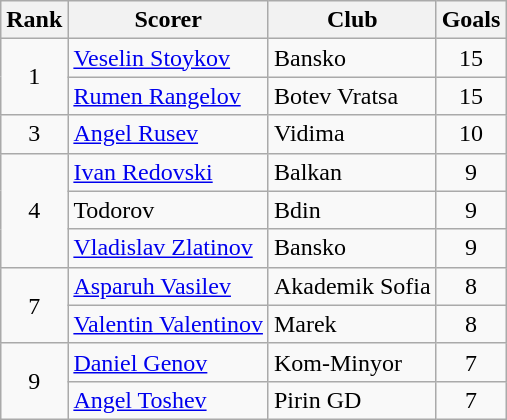<table class="wikitable" style="text-align:center">
<tr>
<th>Rank</th>
<th>Scorer</th>
<th>Club</th>
<th>Goals</th>
</tr>
<tr>
<td rowspan="2">1</td>
<td align="left"> <a href='#'>Veselin Stoykov</a></td>
<td align="left">Bansko</td>
<td>15</td>
</tr>
<tr>
<td align="left"> <a href='#'>Rumen Rangelov</a></td>
<td align="left">Botev Vratsa</td>
<td>15</td>
</tr>
<tr>
<td>3</td>
<td align="left"> <a href='#'>Angel Rusev</a></td>
<td align="left">Vidima</td>
<td>10</td>
</tr>
<tr>
<td rowspan="3">4</td>
<td align="left"> <a href='#'>Ivan Redovski</a></td>
<td align="left">Balkan</td>
<td>9</td>
</tr>
<tr>
<td align="left"> Todorov</td>
<td align="left">Bdin</td>
<td>9</td>
</tr>
<tr>
<td align="left"> <a href='#'>Vladislav Zlatinov</a></td>
<td align="left">Bansko</td>
<td>9</td>
</tr>
<tr>
<td rowspan="2">7</td>
<td align="left"> <a href='#'>Asparuh Vasilev</a></td>
<td align="left">Akademik Sofia</td>
<td>8</td>
</tr>
<tr>
<td align="left"> <a href='#'>Valentin Valentinov</a></td>
<td align="left">Marek</td>
<td>8</td>
</tr>
<tr>
<td rowspan="2">9</td>
<td align="left"> <a href='#'>Daniel Genov</a></td>
<td align="left">Kom-Minyor</td>
<td>7</td>
</tr>
<tr>
<td align="left"> <a href='#'>Angel Toshev</a></td>
<td align="left">Pirin GD</td>
<td>7</td>
</tr>
</table>
